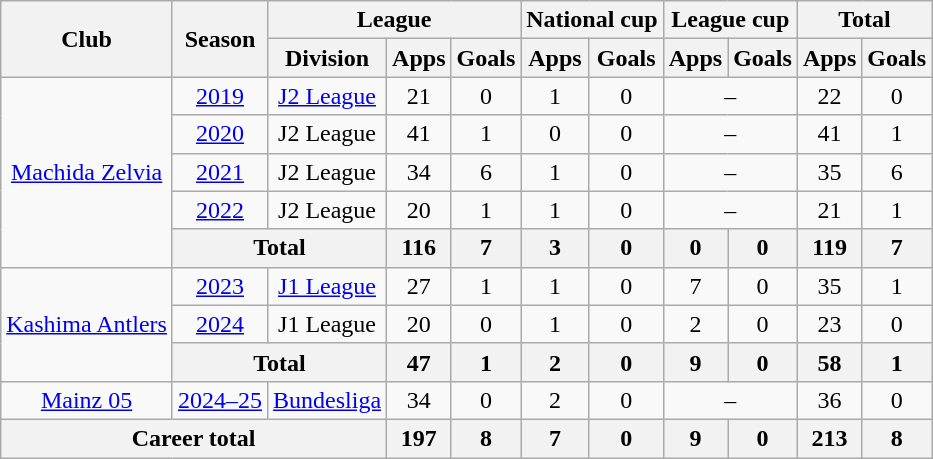<table class="wikitable" style="text-align:center;">
<tr>
<th rowspan="2">Club</th>
<th rowspan="2">Season</th>
<th colspan="3">League</th>
<th colspan="2">National cup</th>
<th colspan="2">League cup</th>
<th colspan="2">Total</th>
</tr>
<tr>
<th>Division</th>
<th>Apps</th>
<th>Goals</th>
<th>Apps</th>
<th>Goals</th>
<th>Apps</th>
<th>Goals</th>
<th>Apps</th>
<th>Goals</th>
</tr>
<tr>
<td rowspan="5"><a href='#'>Machida Zelvia</a></td>
<td><a href='#'>2019</a></td>
<td><a href='#'>J2 League</a></td>
<td>21</td>
<td>0</td>
<td>1</td>
<td>0</td>
<td colspan="2">–</td>
<td>22</td>
<td>0</td>
</tr>
<tr>
<td><a href='#'>2020</a></td>
<td>J2 League</td>
<td>41</td>
<td>1</td>
<td>0</td>
<td>0</td>
<td colspan="2">–</td>
<td>41</td>
<td>1</td>
</tr>
<tr>
<td><a href='#'>2021</a></td>
<td>J2 League</td>
<td>34</td>
<td>6</td>
<td>1</td>
<td>0</td>
<td colspan="2">–</td>
<td>35</td>
<td>6</td>
</tr>
<tr>
<td><a href='#'>2022</a></td>
<td>J2 League</td>
<td>20</td>
<td>1</td>
<td>1</td>
<td>0</td>
<td colspan="2">–</td>
<td>21</td>
<td>1</td>
</tr>
<tr>
<th colspan="2">Total</th>
<th>116</th>
<th>7</th>
<th>3</th>
<th>0</th>
<th>0</th>
<th>0</th>
<th>119</th>
<th>7</th>
</tr>
<tr>
<td rowspan="3"><a href='#'>Kashima Antlers</a></td>
<td><a href='#'>2023</a></td>
<td><a href='#'>J1 League</a></td>
<td>27</td>
<td>1</td>
<td>1</td>
<td>0</td>
<td>7</td>
<td>0</td>
<td>35</td>
<td>1</td>
</tr>
<tr>
<td><a href='#'>2024</a></td>
<td>J1 League</td>
<td>20</td>
<td>0</td>
<td>1</td>
<td>0</td>
<td>2</td>
<td>0</td>
<td>23</td>
<td>0</td>
</tr>
<tr>
<th colspan="2">Total</th>
<th>47</th>
<th>1</th>
<th>2</th>
<th>0</th>
<th>9</th>
<th>0</th>
<th>58</th>
<th>1</th>
</tr>
<tr>
<td><a href='#'>Mainz 05</a></td>
<td><a href='#'>2024–25</a></td>
<td><a href='#'>Bundesliga</a></td>
<td>34</td>
<td>0</td>
<td>2</td>
<td>0</td>
<td colspan="2">–</td>
<td>36</td>
<td>0</td>
</tr>
<tr>
<th colspan="3">Career total</th>
<th>197</th>
<th>8</th>
<th>7</th>
<th>0</th>
<th>9</th>
<th>0</th>
<th>213</th>
<th>8</th>
</tr>
</table>
